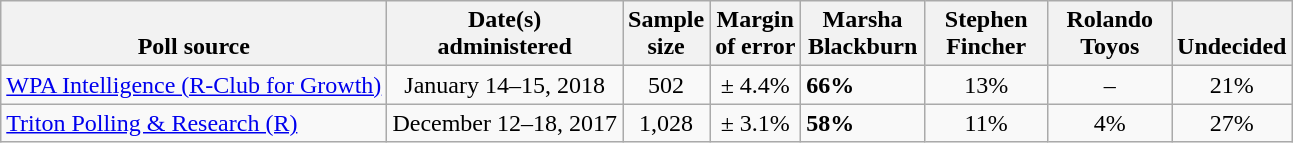<table class="wikitable">
<tr valign=bottom>
<th>Poll source</th>
<th>Date(s)<br>administered</th>
<th>Sample<br>size</th>
<th>Margin<br>of error</th>
<th style="width:75px;">Marsha<br>Blackburn</th>
<th style="width:75px;">Stephen<br>Fincher</th>
<th style="width:75px;">Rolando<br>Toyos</th>
<th>Undecided</th>
</tr>
<tr>
<td><a href='#'>WPA Intelligence (R-Club for Growth)</a></td>
<td align=center>January 14–15, 2018</td>
<td align=center>502</td>
<td align=center>± 4.4%</td>
<td><strong>66%</strong></td>
<td align=center>13%</td>
<td align=center>–</td>
<td align=center>21%</td>
</tr>
<tr>
<td><a href='#'>Triton Polling & Research (R)</a></td>
<td align=center>December 12–18, 2017</td>
<td align=center>1,028</td>
<td align=center>± 3.1%</td>
<td><strong>58%</strong></td>
<td align=center>11%</td>
<td align=center>4%</td>
<td align=center>27%</td>
</tr>
</table>
